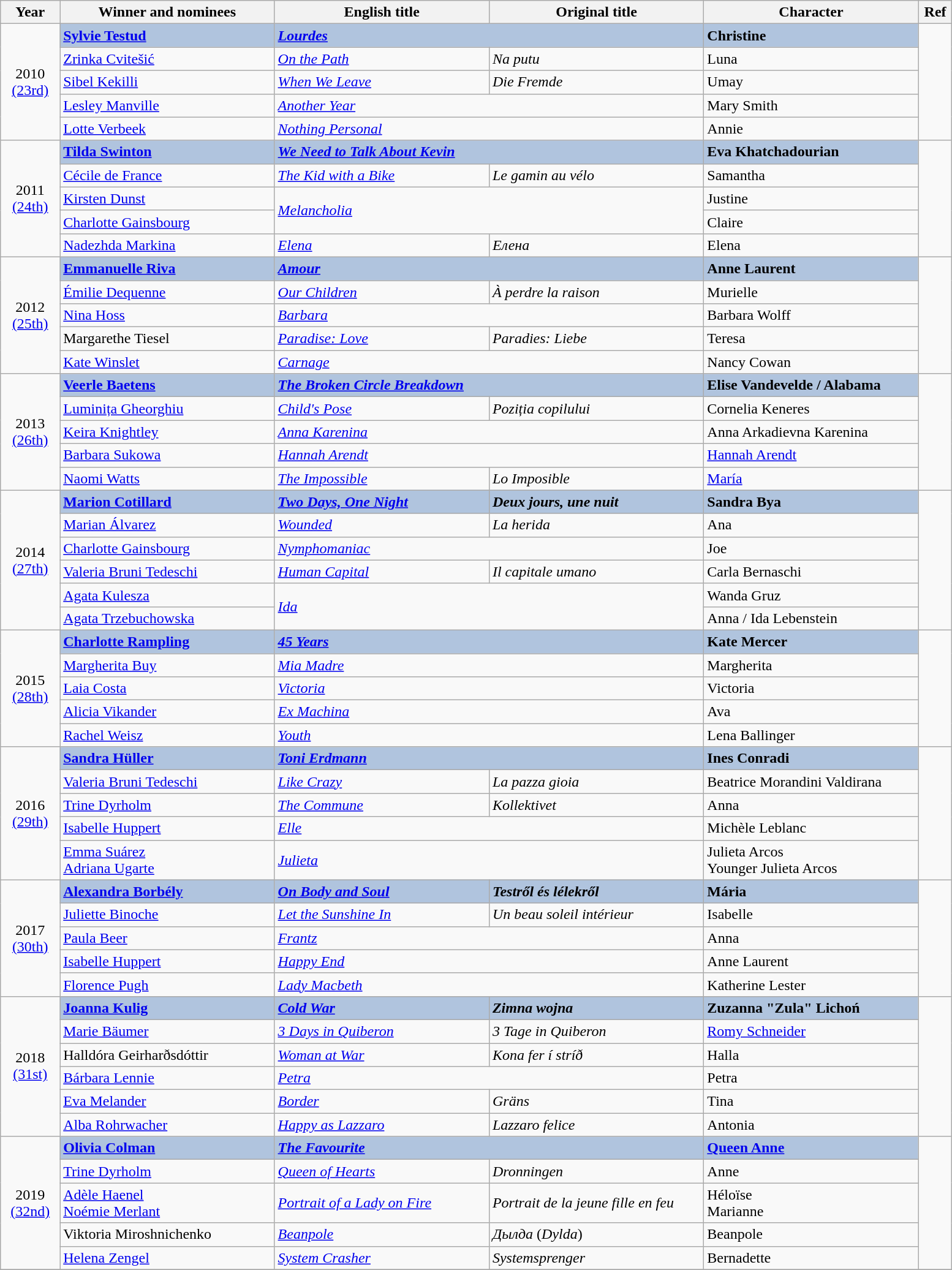<table class="wikitable" width="82%" cellpadding="5">
<tr>
<th width="50"><strong>Year</strong></th>
<th width="200"><strong>Winner and nominees</strong></th>
<th width="200"><strong>English title</strong></th>
<th width="200"><strong>Original title</strong></th>
<th width="200">Character</th>
<th width="25"><strong>Ref</strong></th>
</tr>
<tr>
<td rowspan="5" style="text-align:center;">2010<br><a href='#'>(23rd)</a></td>
<td style="background:#B0C4DE;"><strong><a href='#'>Sylvie Testud</a></strong></td>
<td colspan="2" style="background:#B0C4DE;"><strong><em><a href='#'>Lourdes</a></em></strong></td>
<td style="background:#B0C4DE;"><strong>Christine</strong></td>
<td rowspan="5"><br></td>
</tr>
<tr>
<td><a href='#'>Zrinka Cvitešić</a></td>
<td><em><a href='#'>On the Path</a></em></td>
<td><em>Na putu</em></td>
<td>Luna</td>
</tr>
<tr>
<td><a href='#'>Sibel Kekilli</a></td>
<td><em><a href='#'>When We Leave</a></em></td>
<td><em>Die Fremde</em></td>
<td>Umay</td>
</tr>
<tr>
<td><a href='#'>Lesley Manville</a></td>
<td colspan="2"><em><a href='#'>Another Year</a></em></td>
<td>Mary Smith</td>
</tr>
<tr>
<td><a href='#'>Lotte Verbeek</a></td>
<td colspan="2"><em><a href='#'>Nothing Personal</a></em></td>
<td>Annie</td>
</tr>
<tr>
<td rowspan="5" style="text-align:center;">2011<br><a href='#'>(24th)</a></td>
<td style="background:#B0C4DE;"><strong><a href='#'>Tilda Swinton</a></strong></td>
<td colspan="2" style="background:#B0C4DE;"><strong><em><a href='#'>We Need to Talk About Kevin</a></em></strong></td>
<td style="background:#B0C4DE;"><strong>Eva Khatchadourian</strong></td>
<td rowspan="5"><br></td>
</tr>
<tr>
<td><a href='#'>Cécile de France</a></td>
<td><em><a href='#'>The Kid with a Bike</a></em></td>
<td><em>Le gamin au vélo</em></td>
<td>Samantha</td>
</tr>
<tr>
<td><a href='#'>Kirsten Dunst</a></td>
<td colspan="2" rowspan="2"><em><a href='#'>Melancholia</a></em></td>
<td>Justine</td>
</tr>
<tr>
<td><a href='#'>Charlotte Gainsbourg</a></td>
<td>Claire</td>
</tr>
<tr>
<td><a href='#'>Nadezhda Markina</a></td>
<td><em><a href='#'>Elena</a></em></td>
<td><em>Елена</em></td>
<td>Elena</td>
</tr>
<tr>
<td rowspan="5" style="text-align:center;">2012<br><a href='#'>(25th)</a></td>
<td style="background:#B0C4DE;"><strong><a href='#'>Emmanuelle Riva</a></strong></td>
<td colspan="2" style="background:#B0C4DE;"><strong><em><a href='#'>Amour</a></em></strong></td>
<td style="background:#B0C4DE;"><strong>Anne Laurent</strong></td>
<td rowspan="5"><br></td>
</tr>
<tr>
<td><a href='#'>Émilie Dequenne</a></td>
<td><em><a href='#'>Our Children</a></em></td>
<td><em>À perdre la raison</em></td>
<td>Murielle</td>
</tr>
<tr>
<td><a href='#'>Nina Hoss</a></td>
<td colspan="2"><em><a href='#'>Barbara</a></em></td>
<td>Barbara Wolff</td>
</tr>
<tr>
<td>Margarethe Tiesel</td>
<td><em><a href='#'>Paradise: Love</a></em></td>
<td><em>Paradies: Liebe</em></td>
<td>Teresa</td>
</tr>
<tr>
<td><a href='#'>Kate Winslet</a></td>
<td colspan="2"><em><a href='#'>Carnage</a></em></td>
<td>Nancy Cowan</td>
</tr>
<tr>
<td rowspan="5" style="text-align:center;">2013<br><a href='#'>(26th)</a></td>
<td style="background:#B0C4DE;"><strong><a href='#'>Veerle Baetens</a></strong></td>
<td colspan="2" style="background:#B0C4DE;"><strong><em><a href='#'>The Broken Circle Breakdown</a></em></strong></td>
<td style="background:#B0C4DE;"><strong>Elise Vandevelde / Alabama</strong></td>
<td rowspan="5"><br></td>
</tr>
<tr>
<td><a href='#'>Luminița Gheorghiu</a></td>
<td><em><a href='#'>Child's Pose</a></em></td>
<td><em>Poziția copilului</em></td>
<td>Cornelia Keneres</td>
</tr>
<tr>
<td><a href='#'>Keira Knightley</a></td>
<td colspan="2"><em><a href='#'>Anna Karenina</a></em></td>
<td>Anna Arkadievna Karenina</td>
</tr>
<tr>
<td><a href='#'>Barbara Sukowa</a></td>
<td colspan="2"><em><a href='#'>Hannah Arendt</a></em></td>
<td><a href='#'>Hannah Arendt</a></td>
</tr>
<tr>
<td><a href='#'>Naomi Watts</a></td>
<td><em><a href='#'>The Impossible</a></em></td>
<td><em>Lo Imposible</em></td>
<td><a href='#'>María</a></td>
</tr>
<tr>
<td rowspan="6" style="text-align:center;">2014<br><a href='#'>(27th)</a></td>
<td style="background:#B0C4DE;"><strong><a href='#'>Marion Cotillard</a></strong></td>
<td style="background:#B0C4DE;"><strong><em><a href='#'>Two Days, One Night</a></em></strong></td>
<td style="background:#B0C4DE;"><strong><em>Deux jours, une nuit</em></strong></td>
<td style="background:#B0C4DE;"><strong>Sandra Bya</strong></td>
<td rowspan="6"><br></td>
</tr>
<tr>
<td><a href='#'>Marian Álvarez</a></td>
<td><em><a href='#'>Wounded</a></em></td>
<td><em>La herida</em></td>
<td>Ana</td>
</tr>
<tr>
<td><a href='#'>Charlotte Gainsbourg</a></td>
<td colspan="2"><em><a href='#'>Nymphomaniac</a></em></td>
<td>Joe</td>
</tr>
<tr>
<td><a href='#'>Valeria Bruni Tedeschi</a></td>
<td><em><a href='#'>Human Capital</a></em></td>
<td><em>Il capitale umano</em></td>
<td>Carla Bernaschi</td>
</tr>
<tr>
<td><a href='#'>Agata Kulesza</a></td>
<td colspan="2" rowspan="2"><em><a href='#'>Ida</a></em></td>
<td>Wanda Gruz</td>
</tr>
<tr>
<td><a href='#'>Agata Trzebuchowska</a></td>
<td>Anna / Ida Lebenstein</td>
</tr>
<tr>
<td rowspan="5" style="text-align:center;">2015<br><a href='#'>(28th)</a></td>
<td style="background:#B0C4DE;"><strong><a href='#'>Charlotte Rampling</a></strong></td>
<td colspan="2" style="background:#B0C4DE;"><strong><em><a href='#'>45 Years</a></em></strong></td>
<td style="background:#B0C4DE;"><strong>Kate Mercer</strong></td>
<td rowspan="5"><br></td>
</tr>
<tr>
<td><a href='#'>Margherita Buy</a></td>
<td colspan="2"><em><a href='#'>Mia Madre</a></em></td>
<td>Margherita</td>
</tr>
<tr>
<td><a href='#'>Laia Costa</a></td>
<td colspan="2"><em><a href='#'>Victoria</a></em></td>
<td>Victoria</td>
</tr>
<tr>
<td><a href='#'>Alicia Vikander</a></td>
<td colspan="2"><em><a href='#'>Ex Machina</a></em></td>
<td>Ava</td>
</tr>
<tr>
<td><a href='#'>Rachel Weisz</a></td>
<td colspan="2"><em><a href='#'>Youth</a></em></td>
<td>Lena Ballinger</td>
</tr>
<tr>
<td rowspan="5" style="text-align:center;">2016<br><a href='#'>(29th)</a></td>
<td style="background:#B0C4DE;"><strong><a href='#'>Sandra Hüller</a></strong></td>
<td colspan="2" style="background:#B0C4DE;"><strong><em><a href='#'>Toni Erdmann</a></em></strong></td>
<td style="background:#B0C4DE;"><strong>Ines Conradi</strong></td>
<td rowspan="5"><br></td>
</tr>
<tr>
<td><a href='#'>Valeria Bruni Tedeschi</a></td>
<td><em><a href='#'>Like Crazy</a></em></td>
<td><em>La pazza gioia</em></td>
<td>Beatrice Morandini Valdirana</td>
</tr>
<tr>
<td><a href='#'>Trine Dyrholm</a></td>
<td><em><a href='#'>The Commune</a></em></td>
<td><em>Kollektivet</em></td>
<td>Anna</td>
</tr>
<tr>
<td><a href='#'>Isabelle Huppert</a></td>
<td colspan="2"><em><a href='#'>Elle</a></em></td>
<td>Michèle Leblanc</td>
</tr>
<tr>
<td><a href='#'>Emma Suárez</a><br><a href='#'>Adriana Ugarte</a></td>
<td colspan="2"><em><a href='#'>Julieta</a></em></td>
<td>Julieta Arcos<br>Younger Julieta Arcos</td>
</tr>
<tr>
<td rowspan="5" style="text-align:center;">2017<br><a href='#'>(30th)</a></td>
<td style="background:#B0C4DE;"><strong><a href='#'>Alexandra Borbély</a></strong></td>
<td style="background:#B0C4DE;"><strong><em><a href='#'>On Body and Soul</a></em></strong></td>
<td style="background:#B0C4DE;"><strong><em>Testről és lélekről</em></strong></td>
<td style="background:#B0C4DE;"><strong>Mária</strong></td>
<td rowspan="5"><br></td>
</tr>
<tr>
<td><a href='#'>Juliette Binoche</a></td>
<td><em><a href='#'>Let the Sunshine In</a></em></td>
<td><em>Un beau soleil intérieur</em></td>
<td>Isabelle</td>
</tr>
<tr>
<td><a href='#'>Paula Beer</a></td>
<td colspan="2"><em><a href='#'>Frantz</a></em></td>
<td>Anna</td>
</tr>
<tr>
<td><a href='#'>Isabelle Huppert</a></td>
<td colspan="2"><em><a href='#'>Happy End</a></em></td>
<td>Anne Laurent</td>
</tr>
<tr>
<td><a href='#'>Florence Pugh</a></td>
<td colspan="2"><em><a href='#'>Lady Macbeth</a></em></td>
<td>Katherine Lester</td>
</tr>
<tr>
<td rowspan="6" style="text-align:center;">2018<br><a href='#'>(31st)</a></td>
<td style="background:#B0C4DE;"><strong><a href='#'>Joanna Kulig</a></strong></td>
<td style="background:#B0C4DE;"><strong><em><a href='#'>Cold War</a></em></strong></td>
<td style="background:#B0C4DE;"><strong><em>Zimna wojna</em></strong></td>
<td style="background:#B0C4DE;"><strong>Zuzanna "Zula" Lichoń</strong></td>
<td rowspan="6"><br></td>
</tr>
<tr>
<td><a href='#'>Marie Bäumer</a></td>
<td><em><a href='#'>3 Days in Quiberon</a></em></td>
<td><em>3 Tage in Quiberon</em></td>
<td><a href='#'>Romy Schneider</a></td>
</tr>
<tr>
<td>Halldóra Geirharðsdóttir</td>
<td><em><a href='#'>Woman at War</a></em></td>
<td><em>Kona fer í stríð</em></td>
<td>Halla</td>
</tr>
<tr>
<td><a href='#'>Bárbara Lennie</a></td>
<td colspan="2"><em><a href='#'>Petra</a></em></td>
<td>Petra</td>
</tr>
<tr>
<td><a href='#'>Eva Melander</a></td>
<td><em><a href='#'>Border</a></em></td>
<td><em>Gräns</em></td>
<td>Tina</td>
</tr>
<tr>
<td><a href='#'>Alba Rohrwacher</a></td>
<td><em><a href='#'>Happy as Lazzaro</a></em></td>
<td><em>Lazzaro felice</em></td>
<td>Antonia</td>
</tr>
<tr>
<td rowspan="5" style="text-align:center;">2019<br><a href='#'>(32nd)</a></td>
<td style="background:#B0C4DE;"><strong><a href='#'>Olivia Colman</a></strong></td>
<td colspan="2" style="background:#B0C4DE;"><strong><em><a href='#'>The Favourite</a></em></strong></td>
<td style="background:#B0C4DE;"><strong><a href='#'>Queen Anne</a></strong></td>
<td rowspan="5"><br></td>
</tr>
<tr>
<td><a href='#'>Trine Dyrholm</a></td>
<td><em><a href='#'>Queen of Hearts</a></em></td>
<td><em>Dronningen</em></td>
<td>Anne</td>
</tr>
<tr>
<td><a href='#'>Adèle Haenel</a><br><a href='#'>Noémie Merlant</a></td>
<td><em><a href='#'>Portrait of a Lady on Fire</a></em></td>
<td><em>Portrait de la jeune fille en feu</em></td>
<td>Héloïse<br>Marianne</td>
</tr>
<tr>
<td>Viktoria Miroshnichenko</td>
<td><em><a href='#'>Beanpole</a></em></td>
<td><em>Дылда</em> (<em>Dylda</em>)</td>
<td>Beanpole</td>
</tr>
<tr>
<td><a href='#'>Helena Zengel</a></td>
<td><em><a href='#'>System Crasher</a></em></td>
<td><em>Systemsprenger</em></td>
<td>Bernadette</td>
</tr>
<tr>
</tr>
</table>
